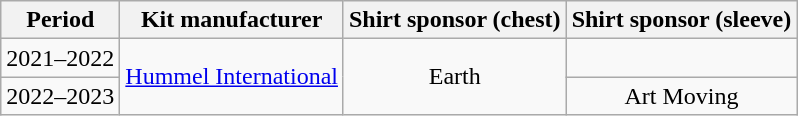<table class="wikitable" style="text-align:center">
<tr>
<th>Period</th>
<th>Kit manufacturer</th>
<th>Shirt sponsor (chest)</th>
<th>Shirt sponsor (sleeve)</th>
</tr>
<tr>
<td>2021–2022</td>
<td rowspan="2"><a href='#'>Hummel International</a></td>
<td rowspan="2">Earth</td>
<td></td>
</tr>
<tr>
<td>2022–2023</td>
<td>Art Moving</td>
</tr>
</table>
